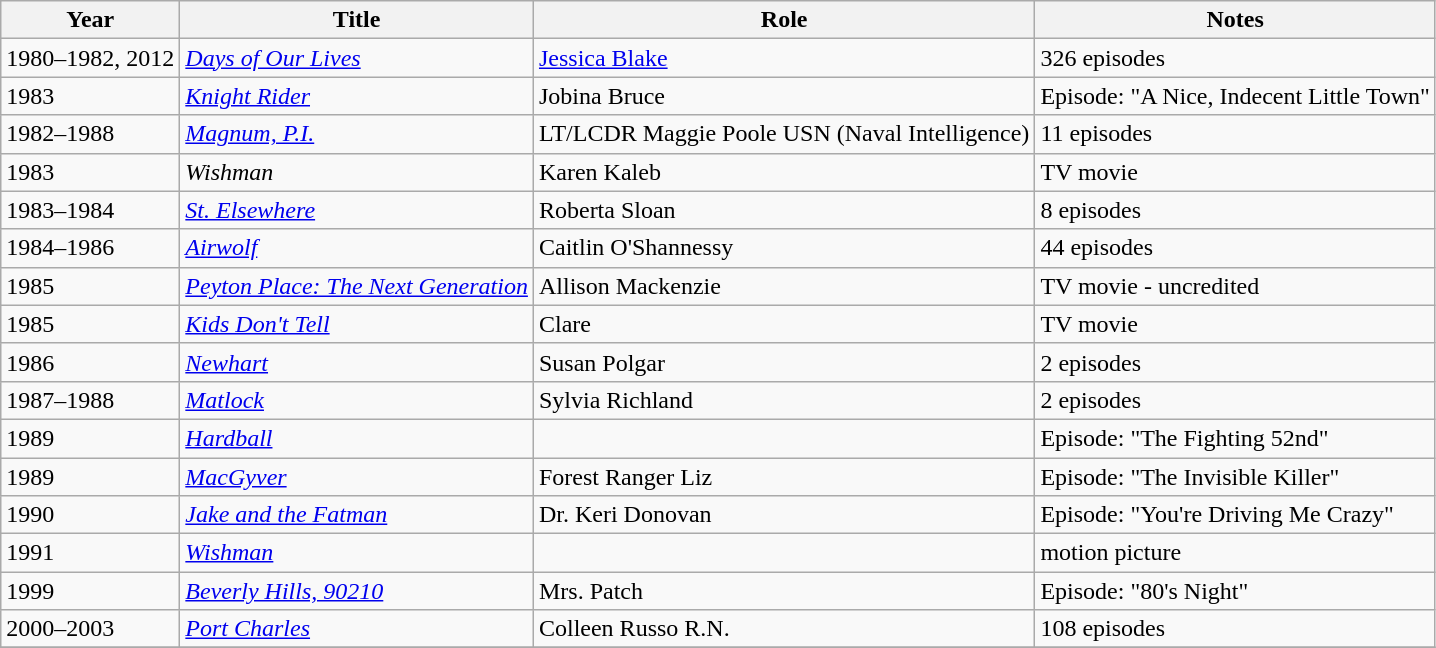<table class="wikitable sortable">
<tr>
<th>Year</th>
<th>Title</th>
<th>Role</th>
<th class="unsortable">Notes</th>
</tr>
<tr>
<td>1980–1982, 2012</td>
<td><em><a href='#'>Days of Our Lives</a></em></td>
<td><a href='#'>Jessica Blake</a></td>
<td>326 episodes</td>
</tr>
<tr>
<td>1983</td>
<td><em><a href='#'>Knight Rider</a></em></td>
<td>Jobina Bruce</td>
<td>Episode: "A Nice, Indecent Little Town"</td>
</tr>
<tr>
<td>1982–1988</td>
<td><em><a href='#'>Magnum, P.I.</a></em></td>
<td>LT/LCDR Maggie Poole USN (Naval Intelligence)</td>
<td>11 episodes</td>
</tr>
<tr>
<td>1983</td>
<td><em>Wishman</em></td>
<td>Karen Kaleb</td>
<td>TV movie</td>
</tr>
<tr>
<td>1983–1984</td>
<td><em><a href='#'>St. Elsewhere</a></em></td>
<td>Roberta Sloan</td>
<td>8 episodes</td>
</tr>
<tr>
<td>1984–1986</td>
<td><em><a href='#'>Airwolf</a></em></td>
<td>Caitlin O'Shannessy</td>
<td>44 episodes</td>
</tr>
<tr>
<td>1985</td>
<td><em><a href='#'>Peyton Place: The Next Generation</a></em></td>
<td>Allison Mackenzie</td>
<td>TV movie - uncredited</td>
</tr>
<tr>
<td>1985</td>
<td><em><a href='#'>Kids Don't Tell</a></em></td>
<td>Clare</td>
<td>TV movie</td>
</tr>
<tr>
<td>1986</td>
<td><em><a href='#'>Newhart</a></em></td>
<td>Susan Polgar</td>
<td>2 episodes</td>
</tr>
<tr>
<td>1987–1988</td>
<td><em><a href='#'>Matlock</a></em></td>
<td>Sylvia Richland</td>
<td>2 episodes</td>
</tr>
<tr>
<td>1989</td>
<td><em><a href='#'>Hardball</a></em></td>
<td></td>
<td>Episode: "The Fighting 52nd"</td>
</tr>
<tr>
<td>1989</td>
<td><em><a href='#'>MacGyver</a></em></td>
<td>Forest Ranger Liz</td>
<td>Episode: "The Invisible Killer"</td>
</tr>
<tr>
<td>1990</td>
<td><em><a href='#'>Jake and the Fatman</a></em></td>
<td>Dr. Keri Donovan</td>
<td>Episode: "You're Driving Me Crazy"</td>
</tr>
<tr>
<td>1991</td>
<td><em><a href='#'>Wishman</a></em></td>
<td></td>
<td>motion picture</td>
</tr>
<tr>
<td>1999</td>
<td><em><a href='#'>Beverly Hills, 90210</a></em></td>
<td>Mrs. Patch</td>
<td>Episode: "80's Night"</td>
</tr>
<tr>
<td>2000–2003</td>
<td><em><a href='#'>Port Charles</a></em></td>
<td>Colleen Russo R.N.</td>
<td>108 episodes</td>
</tr>
<tr>
</tr>
</table>
